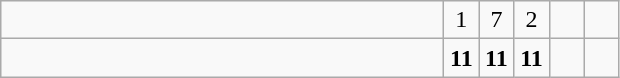<table class="wikitable">
<tr>
<td style="width:18em"></td>
<td align=center style="width:1em">1</td>
<td align=center style="width:1em">7</td>
<td align=center style="width:1em">2</td>
<td align=center style="width:1em"></td>
<td align=center style="width:1em"></td>
</tr>
<tr>
<td style="width:18em"><strong></strong></td>
<td align=center style="width:1em"><strong>11</strong></td>
<td align=center style="width:1em"><strong>11</strong></td>
<td align=center style="width:1em"><strong>11</strong></td>
<td align=center style="width:1em"></td>
<td align=center style="width:1em"></td>
</tr>
</table>
